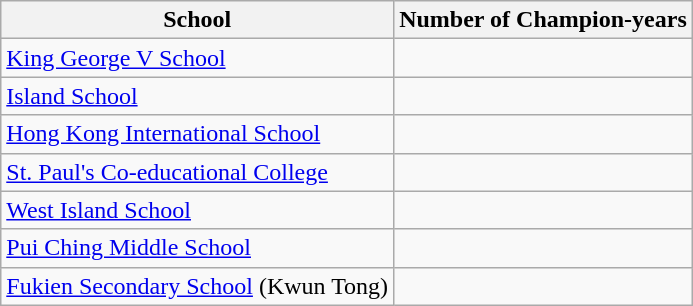<table class="wikitable">
<tr>
<th>School</th>
<th>Number of Champion-years</th>
</tr>
<tr>
<td><a href='#'>King George V School</a></td>
<td></td>
</tr>
<tr>
<td><a href='#'>Island School</a></td>
<td></td>
</tr>
<tr>
<td><a href='#'>Hong Kong International School</a></td>
<td></td>
</tr>
<tr>
<td><a href='#'>St. Paul's Co-educational College</a></td>
<td></td>
</tr>
<tr>
<td><a href='#'>West Island School</a></td>
<td></td>
</tr>
<tr>
<td><a href='#'>Pui Ching Middle School</a></td>
<td></td>
</tr>
<tr>
<td><a href='#'>Fukien Secondary School</a> (Kwun Tong)</td>
<td></td>
</tr>
</table>
